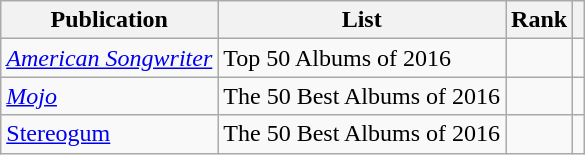<table class="sortable wikitable">
<tr>
<th>Publication</th>
<th>List</th>
<th>Rank</th>
<th class="unsortable"></th>
</tr>
<tr>
<td><em><a href='#'>American Songwriter</a></em></td>
<td>Top 50 Albums of 2016</td>
<td></td>
<td></td>
</tr>
<tr>
<td><em><a href='#'>Mojo</a></em></td>
<td>The 50 Best Albums of 2016</td>
<td></td>
<td></td>
</tr>
<tr>
<td><a href='#'>Stereogum</a></td>
<td>The 50 Best Albums of 2016</td>
<td></td>
<td></td>
</tr>
</table>
